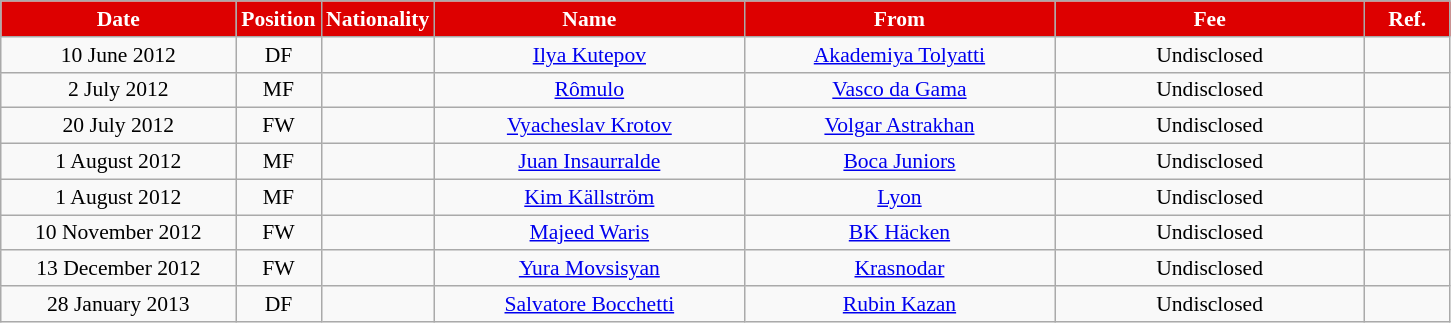<table class="wikitable"  style="text-align:center; font-size:90%; ">
<tr>
<th style="background:#DD0000; color:white; width:150px;">Date</th>
<th style="background:#DD0000; color:white; width:50px;">Position</th>
<th style="background:#DD0000; color:white; width:50px;">Nationality</th>
<th style="background:#DD0000; color:white; width:200px;">Name</th>
<th style="background:#DD0000; color:white; width:200px;">From</th>
<th style="background:#DD0000; color:white; width:200px;">Fee</th>
<th style="background:#DD0000; color:white; width:50px;">Ref.</th>
</tr>
<tr>
<td>10 June 2012</td>
<td>DF</td>
<td></td>
<td><a href='#'>Ilya Kutepov</a></td>
<td><a href='#'>Akademiya Tolyatti</a></td>
<td>Undisclosed</td>
<td></td>
</tr>
<tr>
<td>2 July 2012</td>
<td>MF</td>
<td></td>
<td><a href='#'>Rômulo</a></td>
<td><a href='#'>Vasco da Gama</a></td>
<td>Undisclosed</td>
<td></td>
</tr>
<tr>
<td>20 July 2012</td>
<td>FW</td>
<td></td>
<td><a href='#'>Vyacheslav Krotov</a></td>
<td><a href='#'>Volgar Astrakhan</a></td>
<td>Undisclosed</td>
<td></td>
</tr>
<tr>
<td>1 August 2012</td>
<td>MF</td>
<td></td>
<td><a href='#'>Juan Insaurralde</a></td>
<td><a href='#'>Boca Juniors</a></td>
<td>Undisclosed</td>
<td></td>
</tr>
<tr>
<td>1 August 2012</td>
<td>MF</td>
<td></td>
<td><a href='#'>Kim Källström</a></td>
<td><a href='#'>Lyon</a></td>
<td>Undisclosed</td>
<td></td>
</tr>
<tr>
<td>10 November 2012</td>
<td>FW</td>
<td></td>
<td><a href='#'>Majeed Waris</a></td>
<td><a href='#'>BK Häcken</a></td>
<td>Undisclosed</td>
<td></td>
</tr>
<tr>
<td>13 December 2012</td>
<td>FW</td>
<td></td>
<td><a href='#'>Yura Movsisyan</a></td>
<td><a href='#'>Krasnodar</a></td>
<td>Undisclosed</td>
<td></td>
</tr>
<tr>
<td>28 January 2013</td>
<td>DF</td>
<td></td>
<td><a href='#'>Salvatore Bocchetti</a></td>
<td><a href='#'>Rubin Kazan</a></td>
<td>Undisclosed</td>
<td></td>
</tr>
</table>
